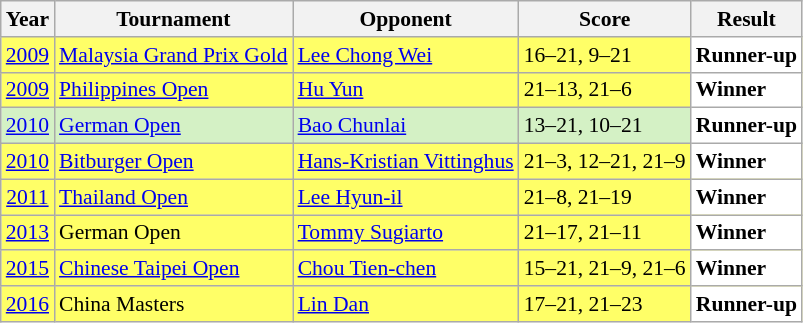<table class="sortable wikitable" style="font-size: 90%">
<tr>
<th>Year</th>
<th>Tournament</th>
<th>Opponent</th>
<th>Score</th>
<th>Result</th>
</tr>
<tr style="background:#ffff67">
<td align="center"><a href='#'>2009</a></td>
<td align="left"><a href='#'>Malaysia Grand Prix Gold</a></td>
<td align="left"> <a href='#'>Lee Chong Wei</a></td>
<td align="left">16–21, 9–21</td>
<td style="text-align:left; background:white"> <strong>Runner-up</strong></td>
</tr>
<tr style="background:#ffff67">
<td align="center"><a href='#'>2009</a></td>
<td align="left"><a href='#'>Philippines Open</a></td>
<td align="left"> <a href='#'>Hu Yun</a></td>
<td align="left">21–13, 21–6</td>
<td style="text-align:left; background:white"> <strong>Winner</strong></td>
</tr>
<tr style="background:#d4f1c5">
<td align="center"><a href='#'>2010</a></td>
<td align="left"><a href='#'>German Open</a></td>
<td align="left"> <a href='#'>Bao Chunlai</a></td>
<td align="left">13–21, 10–21</td>
<td style="text-align:left; background:white"> <strong>Runner-up</strong></td>
</tr>
<tr style="background:#ffff67">
<td align="center"><a href='#'>2010</a></td>
<td align="left"><a href='#'>Bitburger Open</a></td>
<td align="left"> <a href='#'>Hans-Kristian Vittinghus</a></td>
<td align="left">21–3, 12–21, 21–9</td>
<td style="text-align:left; background:white"> <strong>Winner</strong></td>
</tr>
<tr style="background:#ffff67">
<td align="center"><a href='#'>2011</a></td>
<td align="left"><a href='#'>Thailand Open</a></td>
<td align="left"> <a href='#'>Lee Hyun-il</a></td>
<td align="left">21–8, 21–19</td>
<td style="text-align:left; background:white"> <strong>Winner</strong></td>
</tr>
<tr style="background:#ffff67">
<td align="center"><a href='#'>2013</a></td>
<td align="left">German Open</td>
<td align="left"> <a href='#'>Tommy Sugiarto</a></td>
<td align="left">21–17, 21–11</td>
<td style="text-align:left; background:white"> <strong>Winner</strong></td>
</tr>
<tr style="background:#ffff67">
<td align="center"><a href='#'>2015</a></td>
<td align="left"><a href='#'>Chinese Taipei Open</a></td>
<td align="left"> <a href='#'>Chou Tien-chen</a></td>
<td align="left">15–21, 21–9, 21–6</td>
<td style="text-align:left; background:white"> <strong>Winner</strong></td>
</tr>
<tr style="background:#ffff67">
<td align="center"><a href='#'>2016</a></td>
<td align="left">China Masters</td>
<td align="left"> <a href='#'>Lin Dan</a></td>
<td align="left">17–21, 21–23</td>
<td style="text-align:left; background:white"> <strong>Runner-up</strong></td>
</tr>
</table>
